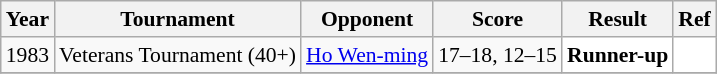<table class="sortable wikitable" style="font-size: 90%;">
<tr>
<th>Year</th>
<th>Tournament</th>
<th>Opponent</th>
<th>Score</th>
<th>Result</th>
<th>Ref</th>
</tr>
<tr>
<td align="center">1983</td>
<td align="left">Veterans Tournament (40+)</td>
<td align="left"> <a href='#'>Ho Wen-ming</a></td>
<td align="left">17–18, 12–15</td>
<td style="text-align:left; background:white"> <strong>Runner-up</strong></td>
<td style="text-align:center; background:white"></td>
</tr>
<tr>
</tr>
</table>
